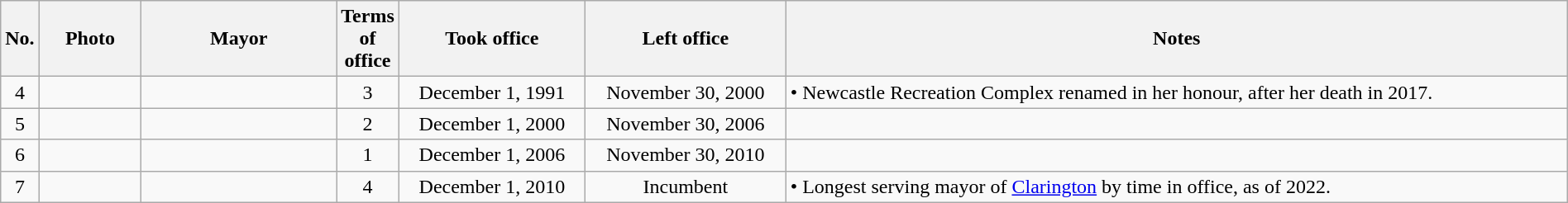<table class="sortable wikitable" style="text-align:left; font-size:100%; width:100%;">
<tr>
<th width="4em">No.</th>
<th width="75px">Photo</th>
<th width="150px">Mayor<br></th>
<th width="10em">Terms of office</th>
<th>Took office</th>
<th>Left office</th>
<th>Notes</th>
</tr>
<tr align="center">
<td>4</td>
<td></td>
<td><br></td>
<td align="center">3</td>
<td>December 1, 1991</td>
<td>November 30, 2000</td>
<td align="left">• Newcastle Recreation Complex renamed in her honour, after her death in 2017.</td>
</tr>
<tr align="center">
<td>5</td>
<td></td>
<td><br></td>
<td align="center">2</td>
<td>December 1, 2000</td>
<td>November 30, 2006</td>
<td align="left"988></td>
</tr>
<tr align="center">
<td>6</td>
<td></td>
<td><br></td>
<td align="center">1</td>
<td>December 1, 2006</td>
<td>November 30, 2010</td>
<td align="left"></td>
</tr>
<tr align="center">
<td>7</td>
<td></td>
<td><br></td>
<td align="center">4</td>
<td>December 1, 2010</td>
<td>Incumbent</td>
<td align="left">• Longest serving mayor of <a href='#'>Clarington</a> by time in office, as of 2022.</td>
</tr>
</table>
